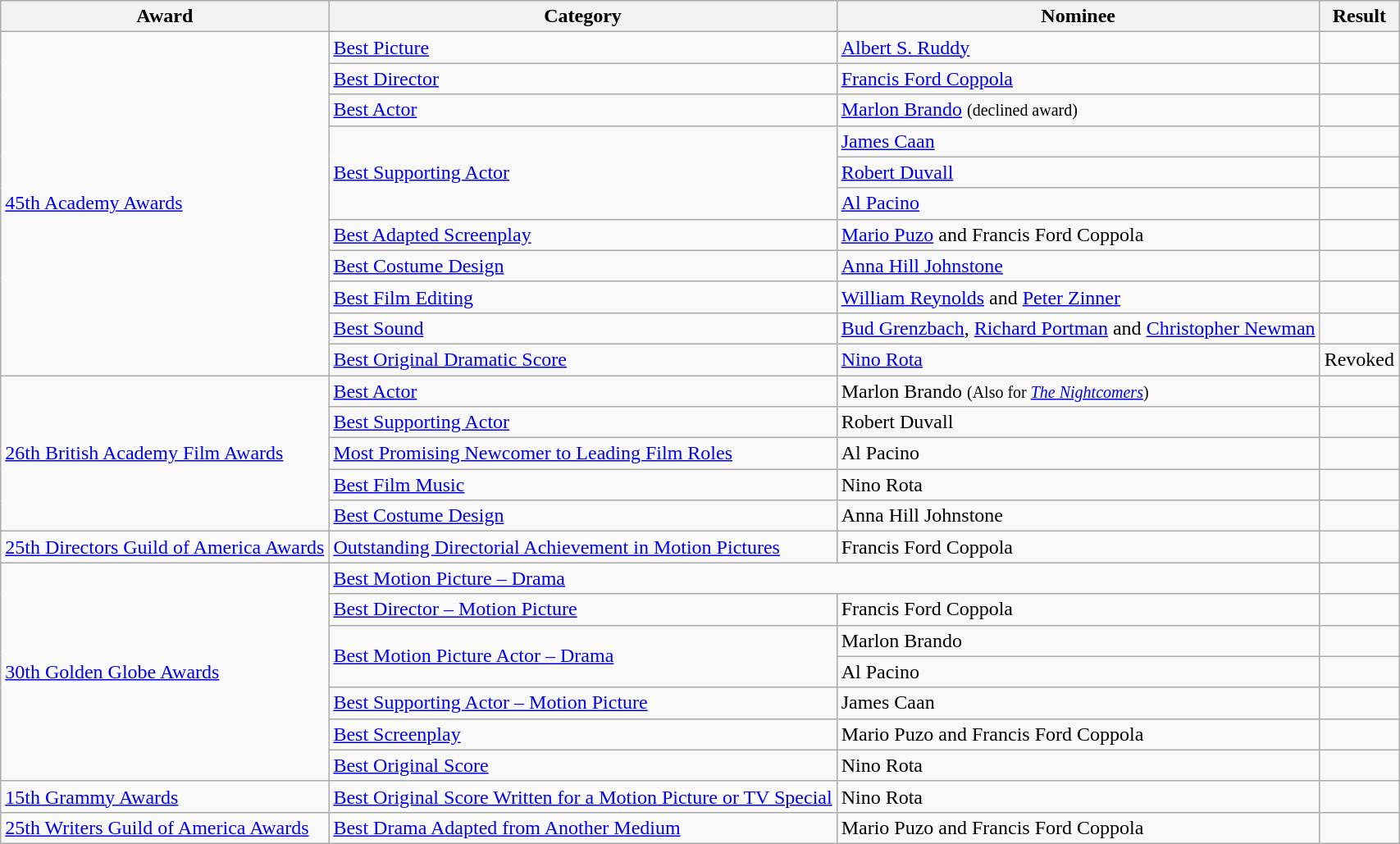<table class="wikitable">
<tr>
<th>Award</th>
<th>Category</th>
<th>Nominee</th>
<th>Result</th>
</tr>
<tr>
<td rowspan="11"><a href='#'>45th Academy Awards</a></td>
<td><a href='#'>Best Picture</a></td>
<td><a href='#'>Albert S. Ruddy</a></td>
<td></td>
</tr>
<tr>
<td><a href='#'>Best Director</a></td>
<td><a href='#'>Francis Ford Coppola</a></td>
<td></td>
</tr>
<tr>
<td><a href='#'>Best Actor</a></td>
<td><a href='#'>Marlon Brando</a> <small>(declined award)</small></td>
<td></td>
</tr>
<tr>
<td rowspan="3"><a href='#'>Best Supporting Actor</a></td>
<td><a href='#'>James Caan</a></td>
<td></td>
</tr>
<tr>
<td><a href='#'>Robert Duvall</a></td>
<td></td>
</tr>
<tr>
<td><a href='#'>Al Pacino</a></td>
<td></td>
</tr>
<tr>
<td><a href='#'>Best Adapted Screenplay</a></td>
<td><a href='#'>Mario Puzo</a> and Francis Ford Coppola</td>
<td></td>
</tr>
<tr>
<td><a href='#'>Best Costume Design</a></td>
<td><a href='#'>Anna Hill Johnstone</a></td>
<td></td>
</tr>
<tr>
<td><a href='#'>Best Film Editing</a></td>
<td><a href='#'>William Reynolds</a> and <a href='#'>Peter Zinner</a></td>
<td></td>
</tr>
<tr>
<td><a href='#'>Best Sound</a></td>
<td><a href='#'>Bud Grenzbach</a>, <a href='#'>Richard Portman</a> and <a href='#'>Christopher Newman</a></td>
<td></td>
</tr>
<tr>
<td><a href='#'>Best Original Dramatic Score</a></td>
<td><a href='#'>Nino Rota</a></td>
<td style="text-align:center;">Revoked</td>
</tr>
<tr>
<td rowspan="5"><a href='#'>26th British Academy Film Awards</a></td>
<td><a href='#'>Best Actor</a></td>
<td>Marlon Brando <small>(Also for <em><a href='#'>The Nightcomers</a></em>)</small></td>
<td></td>
</tr>
<tr>
<td><a href='#'>Best Supporting Actor</a></td>
<td>Robert Duvall</td>
<td></td>
</tr>
<tr>
<td><a href='#'>Most Promising Newcomer to Leading Film Roles</a></td>
<td>Al Pacino</td>
<td></td>
</tr>
<tr>
<td><a href='#'>Best Film Music</a></td>
<td>Nino Rota</td>
<td></td>
</tr>
<tr>
<td><a href='#'>Best Costume Design</a></td>
<td>Anna Hill Johnstone</td>
<td></td>
</tr>
<tr>
<td><a href='#'>25th Directors Guild of America Awards</a></td>
<td><a href='#'>Outstanding Directorial Achievement in Motion Pictures</a></td>
<td>Francis Ford Coppola</td>
<td></td>
</tr>
<tr>
<td rowspan="7"><a href='#'>30th Golden Globe Awards</a></td>
<td colspan="2"><a href='#'>Best Motion Picture – Drama</a></td>
<td></td>
</tr>
<tr>
<td><a href='#'>Best Director – Motion Picture</a></td>
<td>Francis Ford Coppola</td>
<td></td>
</tr>
<tr>
<td rowspan=2><a href='#'>Best Motion Picture Actor – Drama</a></td>
<td>Marlon Brando</td>
<td></td>
</tr>
<tr>
<td>Al Pacino</td>
<td></td>
</tr>
<tr>
<td><a href='#'>Best Supporting Actor – Motion Picture</a></td>
<td>James Caan</td>
<td></td>
</tr>
<tr>
<td><a href='#'>Best Screenplay</a></td>
<td>Mario Puzo and Francis Ford Coppola</td>
<td></td>
</tr>
<tr>
<td><a href='#'>Best Original Score</a></td>
<td>Nino Rota</td>
<td></td>
</tr>
<tr>
<td><a href='#'>15th Grammy Awards</a></td>
<td><a href='#'>Best Original Score Written for a Motion Picture or TV Special</a></td>
<td>Nino Rota</td>
<td></td>
</tr>
<tr>
<td><a href='#'>25th Writers Guild of America Awards</a></td>
<td><a href='#'>Best Drama Adapted from Another Medium</a></td>
<td>Mario Puzo and Francis Ford Coppola</td>
<td></td>
</tr>
</table>
